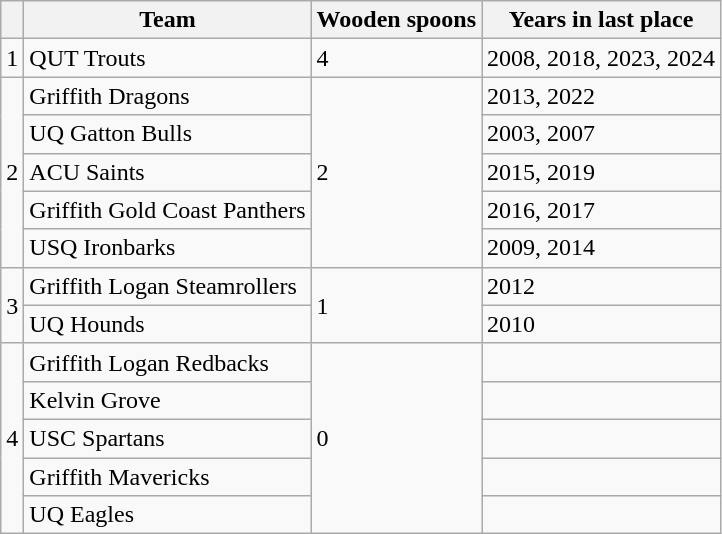<table class="wikitable sortable">
<tr>
<th></th>
<th>Team</th>
<th>Wooden spoons</th>
<th>Years in last place</th>
</tr>
<tr>
<td>1</td>
<td>QUT Trouts</td>
<td>4</td>
<td>2008, 2018, 2023, 2024</td>
</tr>
<tr>
<td rowspan="5">2</td>
<td>Griffith Dragons</td>
<td rowspan="5">2</td>
<td>2013, 2022</td>
</tr>
<tr>
<td>UQ Gatton Bulls</td>
<td>2003, 2007</td>
</tr>
<tr>
<td>ACU Saints</td>
<td>2015, 2019</td>
</tr>
<tr>
<td>Griffith Gold Coast Panthers</td>
<td>2016, 2017</td>
</tr>
<tr>
<td>USQ Ironbarks</td>
<td>2009, 2014</td>
</tr>
<tr>
<td rowspan="2">3</td>
<td>Griffith Logan Steamrollers</td>
<td rowspan="2">1</td>
<td>2012</td>
</tr>
<tr>
<td>UQ Hounds</td>
<td>2010</td>
</tr>
<tr>
<td rowspan="5">4</td>
<td>Griffith Logan Redbacks</td>
<td rowspan="5">0</td>
<td></td>
</tr>
<tr>
<td>Kelvin Grove</td>
<td></td>
</tr>
<tr>
<td>USC Spartans</td>
<td></td>
</tr>
<tr>
<td>Griffith Mavericks</td>
<td></td>
</tr>
<tr>
<td>UQ Eagles</td>
<td></td>
</tr>
</table>
